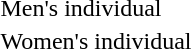<table>
<tr>
<td>Men's individual</td>
<td></td>
<td></td>
<td></td>
</tr>
<tr>
<td>Women's individual</td>
<td></td>
<td></td>
<td></td>
</tr>
</table>
